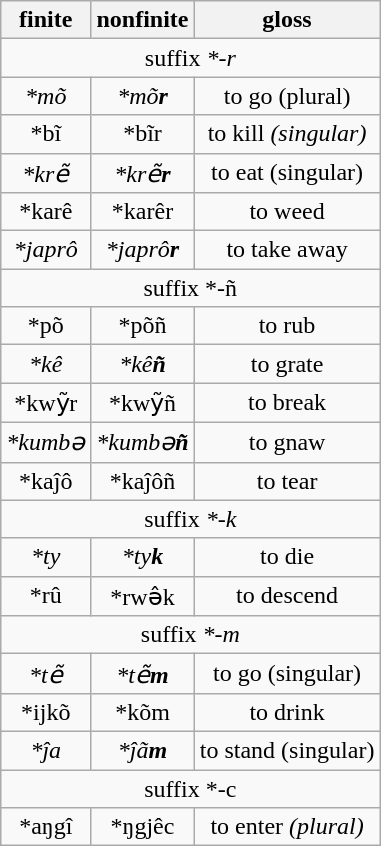<table class="wikitable" style="text-align: center;">
<tr>
<th>finite</th>
<th>nonfinite</th>
<th>gloss</th>
</tr>
<tr>
<td colspan="3">suffix <em>*-r</em></td>
</tr>
<tr>
<td><em>*mõ</em></td>
<td><em>*mõ<strong>r<strong><em></td>
<td>to go </em>(plural)<em></td>
</tr>
<tr>
<td></em>*bĩ<em></td>
<td></em>*bĩ</strong>r</em></strong></td>
<td>to kill <em>(singular)</em></td>
</tr>
<tr>
<td><em>*krẽ</em></td>
<td><em>*krẽ<strong>r<strong><em></td>
<td>to eat </em>(singular)<em></td>
</tr>
<tr>
<td></em>*karê<em></td>
<td></em>*karê</strong>r</em></strong></td>
<td>to weed</td>
</tr>
<tr>
<td><em>*japrô</em></td>
<td><em>*japrô<strong>r<strong><em></td>
<td>to take away</td>
</tr>
<tr>
<td colspan="3">suffix </em>*-ñ<em></td>
</tr>
<tr>
<td></em>*põ<em></td>
<td></em>*põ</strong>ñ</em></strong></td>
<td>to rub</td>
</tr>
<tr>
<td><em>*kê</em></td>
<td><em>*kê<strong>ñ<strong><em></td>
<td>to grate</td>
</tr>
<tr>
<td></em>*kwỹr<em></td>
<td></em>*kwỹ</strong>ñ</em></strong></td>
<td>to break</td>
</tr>
<tr>
<td><em>*kumbə</em></td>
<td><em>*kumbə<strong>ñ<strong><em></td>
<td>to gnaw</td>
</tr>
<tr>
<td></em>*kaĵô<em></td>
<td></em>*kaĵô</strong>ñ</em></strong></td>
<td>to tear</td>
</tr>
<tr>
<td colspan="3">suffix <em>*-k</em></td>
</tr>
<tr>
<td><em>*ty</em></td>
<td><em>*ty<strong>k<strong><em></td>
<td>to die</td>
</tr>
<tr>
<td></em>*rû<em></td>
<td></em>*rwə̂</strong>k</em></strong></td>
<td>to descend</td>
</tr>
<tr>
<td colspan="3">suffix <em>*-m</em></td>
</tr>
<tr>
<td><em>*tẽ</em></td>
<td><em>*tẽ<strong>m<strong><em></td>
<td>to go </em>(singular)<em></td>
</tr>
<tr>
<td></em>*ijkõ<em></td>
<td></em>*kõ</strong>m</em></strong></td>
<td>to drink</td>
</tr>
<tr>
<td><em>*ĵa</em></td>
<td><em>*ĵã<strong>m<strong><em></td>
<td>to stand </em>(singular)<em></td>
</tr>
<tr>
<td colspan="3">suffix </em>*-c<em></td>
</tr>
<tr>
<td></em>*aŋgî<em></td>
<td></em>*ŋgjê</strong>c</em></strong></td>
<td>to enter <em>(plural)</em></td>
</tr>
</table>
